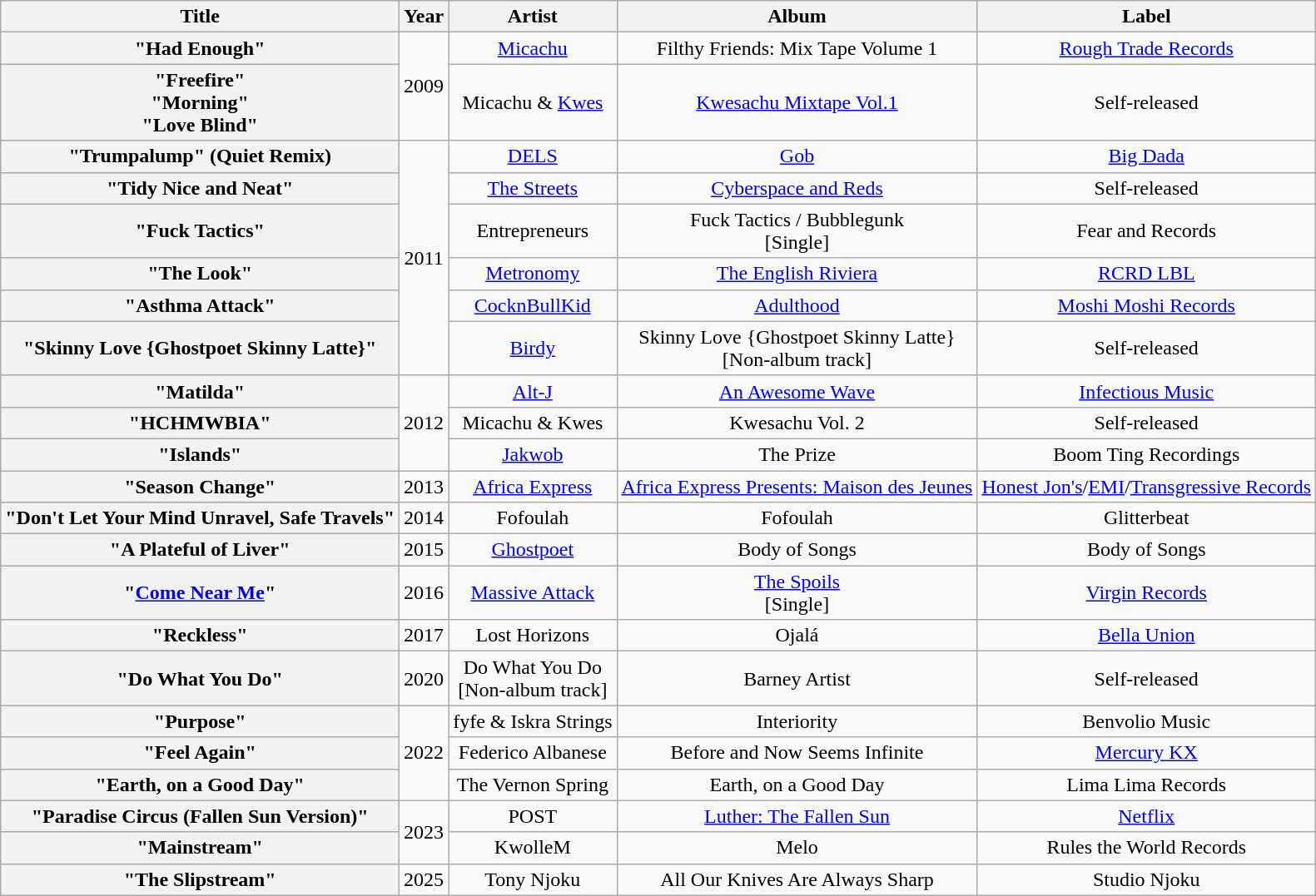<table class="wikitable plainrowheaders" style="text-align:center;">
<tr>
<th scope="col">Title</th>
<th scope="col">Year</th>
<th scope="col">Artist</th>
<th scope="col">Album</th>
<th scope="col">Label</th>
</tr>
<tr>
<th scope="row">"Had Enough"</th>
<td rowspan="2">2009</td>
<td><a href='#'>Micachu</a></td>
<td>Filthy Friends: Mix Tape Volume 1</td>
<td><a href='#'>Rough Trade Records</a></td>
</tr>
<tr>
<th scope="row">"Freefire"<br>"Morning"<br>"Love Blind"</th>
<td>Micachu & <a href='#'>Kwes</a></td>
<td><a href='#'>Kwesachu Mixtape Vol.1</a></td>
<td>Self-released</td>
</tr>
<tr>
<th scope="row">"Trumpalump" (Quiet Remix)</th>
<td rowspan="6">2011</td>
<td><a href='#'>DELS</a></td>
<td><a href='#'>Gob</a></td>
<td><a href='#'>Big Dada</a></td>
</tr>
<tr>
<th scope="row">"Tidy Nice and Neat"</th>
<td><a href='#'>The Streets</a></td>
<td><a href='#'>Cyberspace and Reds</a></td>
<td>Self-released</td>
</tr>
<tr>
<th scope="row">"Fuck Tactics" </th>
<td>Entrepreneurs</td>
<td>Fuck Tactics / Bubblegunk<br>[Single]</td>
<td>Fear and Records</td>
</tr>
<tr>
<th scope="row">"The Look"</th>
<td><a href='#'>Metronomy</a></td>
<td><a href='#'>The English Riviera</a></td>
<td><a href='#'>RCRD LBL</a></td>
</tr>
<tr>
<th scope="row">"Asthma Attack"</th>
<td><a href='#'>CocknBullKid</a></td>
<td><a href='#'>Adulthood</a></td>
<td><a href='#'>Moshi Moshi Records</a></td>
</tr>
<tr>
<th scope="row">"Skinny Love {Ghostpoet Skinny Latte}"</th>
<td><a href='#'>Birdy</a></td>
<td>Skinny Love {Ghostpoet Skinny Latte}<br>[Non-album track]</td>
<td>Self-released</td>
</tr>
<tr>
<th scope="row">"Matilda"</th>
<td rowspan="3">2012</td>
<td><a href='#'>Alt-J</a></td>
<td><a href='#'>An Awesome Wave</a></td>
<td><a href='#'>Infectious Music</a></td>
</tr>
<tr>
<th scope="row">"HCHMWBIA"</th>
<td>Micachu & Kwes</td>
<td>Kwesachu Vol. 2</td>
<td>Self-released</td>
</tr>
<tr>
<th scope="row">"Islands"</th>
<td><a href='#'>Jakwob</a></td>
<td>The Prize</td>
<td>Boom Ting Recordings</td>
</tr>
<tr>
<th scope="row">"Season Change"</th>
<td rowspan="1">2013</td>
<td><a href='#'>Africa Express</a></td>
<td><a href='#'>Africa Express Presents: Maison des Jeunes</a></td>
<td><a href='#'>Honest Jon's</a>/<a href='#'>EMI</a>/<a href='#'>Transgressive Records</a></td>
</tr>
<tr>
<th scope="row">"Don't Let Your Mind Unravel, Safe Travels"</th>
<td rowspan="1">2014</td>
<td>Fofoulah</td>
<td>Fofoulah</td>
<td>Glitterbeat</td>
</tr>
<tr>
<th scope="row">"A Plateful of Liver"</th>
<td rowspan="1">2015</td>
<td><a href='#'>Ghostpoet</a></td>
<td>Body of Songs</td>
<td>Body of Songs</td>
</tr>
<tr>
<th scope="row">"<a href='#'>Come Near Me</a>"</th>
<td rowspan="1">2016</td>
<td><a href='#'>Massive Attack</a></td>
<td><a href='#'>The Spoils</a><br>[Single]</td>
<td><a href='#'>Virgin Records</a></td>
</tr>
<tr>
<th scope="row">"Reckless"</th>
<td rowspan="1">2017</td>
<td>Lost Horizons</td>
<td>Ojalá</td>
<td><a href='#'>Bella Union</a></td>
</tr>
<tr>
<th scope="row">"Do What You Do"</th>
<td rowspan="1">2020</td>
<td>Do What You Do<br>[Non-album track]</td>
<td>Barney Artist</td>
<td>Self-released</td>
</tr>
<tr>
<th scope="row">"Purpose"</th>
<td rowspan="3">2022</td>
<td>fyfe & Iskra Strings</td>
<td>Interiority</td>
<td>Benvolio Music</td>
</tr>
<tr>
<th scope="row">"Feel Again"</th>
<td Federico Albanese (band)>Federico Albanese</td>
<td>Before and Now Seems Infinite</td>
<td><a href='#'>Mercury KX</a></td>
</tr>
<tr>
<th scope="row">"Earth, on a Good Day"</th>
<td>The Vernon Spring</td>
<td>Earth, on a Good Day</td>
<td>Lima Lima Records</td>
</tr>
<tr>
<th scope="row">"Paradise Circus (Fallen Sun Version)"</th>
<td rowspan="2">2023</td>
<td>POST</td>
<td><a href='#'>Luther: The Fallen Sun</a></td>
<td><a href='#'>Netflix</a></td>
</tr>
<tr>
<th scope="row">"Mainstream"</th>
<td>KwolleM</td>
<td>Melo</td>
<td>Rules the World Records</td>
</tr>
<tr>
<th scope="row">"The Slipstream"</th>
<td>2025</td>
<td>Tony Njoku</td>
<td>All Our Knives Are Always Sharp</td>
<td>Studio Njoku</td>
</tr>
</table>
